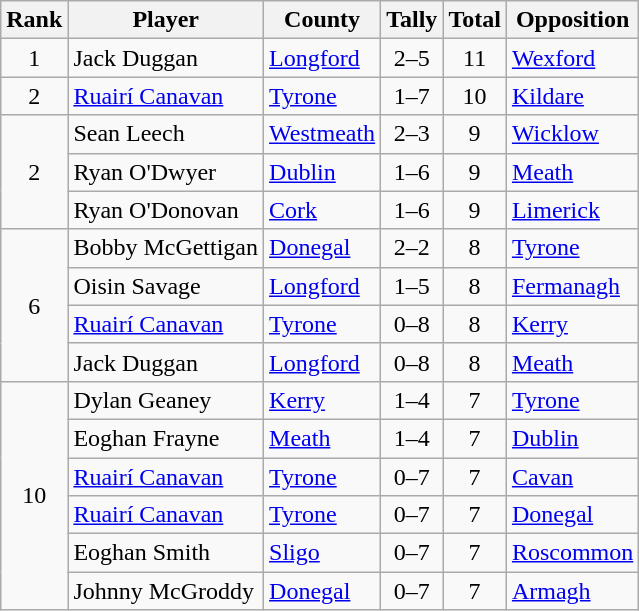<table class="wikitable">
<tr>
<th>Rank</th>
<th>Player</th>
<th>County</th>
<th>Tally</th>
<th>Total</th>
<th>Opposition</th>
</tr>
<tr>
<td rowspan="1" style="text-align:center;">1</td>
<td>Jack Duggan</td>
<td><a href='#'>Longford</a></td>
<td align=center>2–5</td>
<td align=center>11</td>
<td><a href='#'>Wexford</a></td>
</tr>
<tr>
<td rowspan="1" style="text-align:center;">2</td>
<td><a href='#'>Ruairí Canavan</a></td>
<td><a href='#'>Tyrone</a></td>
<td align=center>1–7</td>
<td align=center>10</td>
<td><a href='#'>Kildare</a></td>
</tr>
<tr>
<td rowspan="3" style="text-align:center;">2</td>
<td>Sean Leech</td>
<td><a href='#'>Westmeath</a></td>
<td align=center>2–3</td>
<td align=center>9</td>
<td><a href='#'>Wicklow</a></td>
</tr>
<tr>
<td>Ryan O'Dwyer</td>
<td><a href='#'>Dublin</a></td>
<td align=center>1–6</td>
<td align=center>9</td>
<td><a href='#'>Meath</a></td>
</tr>
<tr>
<td>Ryan O'Donovan</td>
<td><a href='#'>Cork</a></td>
<td align=center>1–6</td>
<td align=center>9</td>
<td><a href='#'>Limerick</a></td>
</tr>
<tr>
<td rowspan="4" style="text-align:center;">6</td>
<td>Bobby McGettigan</td>
<td><a href='#'>Donegal</a></td>
<td align=center>2–2</td>
<td align=center>8</td>
<td><a href='#'>Tyrone</a></td>
</tr>
<tr>
<td>Oisin Savage</td>
<td><a href='#'>Longford</a></td>
<td align=center>1–5</td>
<td align=center>8</td>
<td><a href='#'>Fermanagh</a></td>
</tr>
<tr>
<td><a href='#'>Ruairí Canavan</a></td>
<td><a href='#'>Tyrone</a></td>
<td align=center>0–8</td>
<td align=center>8</td>
<td><a href='#'>Kerry</a></td>
</tr>
<tr>
<td>Jack Duggan</td>
<td><a href='#'>Longford</a></td>
<td align=center>0–8</td>
<td align=center>8</td>
<td><a href='#'>Meath</a></td>
</tr>
<tr>
<td rowspan="6" style="text-align:center;">10</td>
<td>Dylan Geaney</td>
<td><a href='#'>Kerry</a></td>
<td align=center>1–4</td>
<td align=center>7</td>
<td><a href='#'>Tyrone</a></td>
</tr>
<tr>
<td>Eoghan Frayne</td>
<td><a href='#'>Meath</a></td>
<td align=center>1–4</td>
<td align=center>7</td>
<td><a href='#'>Dublin</a></td>
</tr>
<tr>
<td><a href='#'>Ruairí Canavan</a></td>
<td><a href='#'>Tyrone</a></td>
<td align=center>0–7</td>
<td align=center>7</td>
<td><a href='#'>Cavan</a></td>
</tr>
<tr>
<td><a href='#'>Ruairí Canavan</a></td>
<td><a href='#'>Tyrone</a></td>
<td align=center>0–7</td>
<td align=center>7</td>
<td><a href='#'>Donegal</a></td>
</tr>
<tr>
<td>Eoghan Smith</td>
<td><a href='#'>Sligo</a></td>
<td align=center>0–7</td>
<td align=center>7</td>
<td><a href='#'>Roscommon</a></td>
</tr>
<tr>
<td>Johnny McGroddy</td>
<td><a href='#'>Donegal</a></td>
<td align=center>0–7</td>
<td align=center>7</td>
<td><a href='#'>Armagh</a></td>
</tr>
</table>
